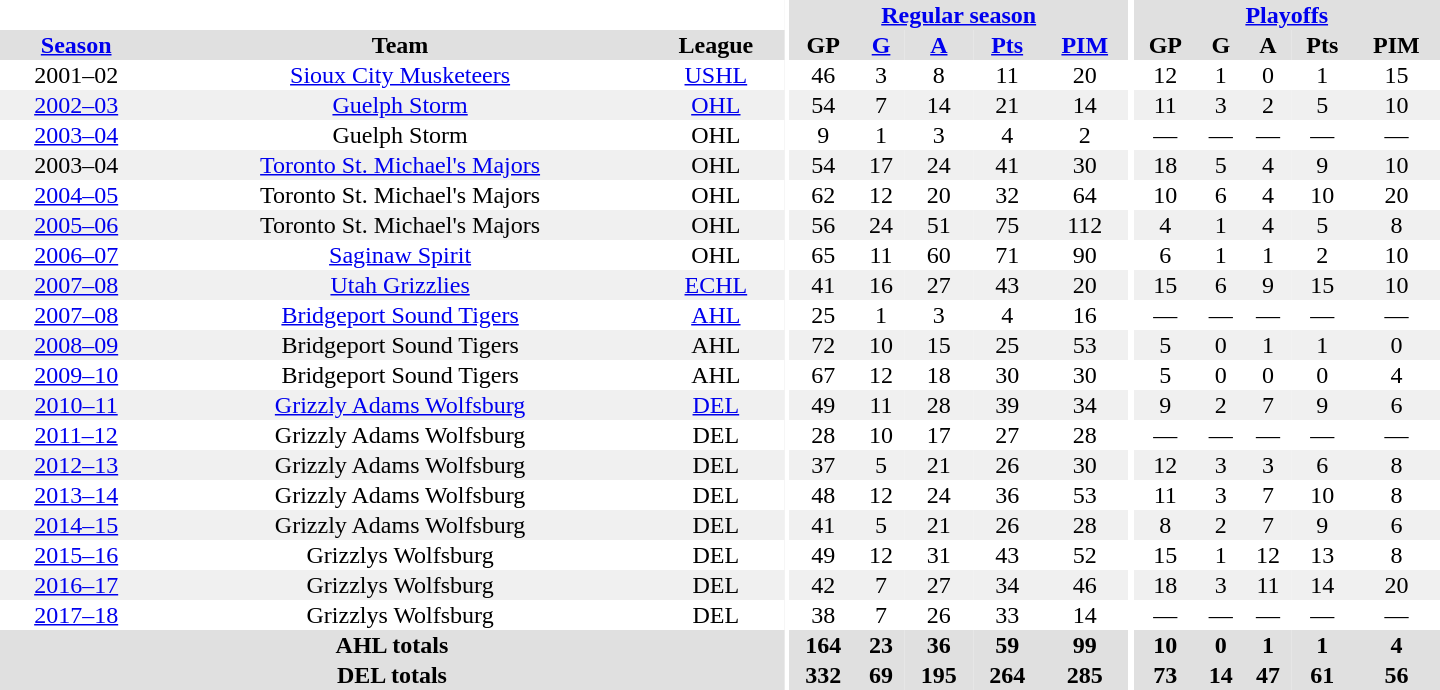<table border="0" cellpadding="1" cellspacing="0" style="text-align:center; width:60em">
<tr bgcolor="#e0e0e0">
<th colspan="3" bgcolor="#ffffff"></th>
<th rowspan="99" bgcolor="#ffffff"></th>
<th colspan="5"><a href='#'>Regular season</a></th>
<th rowspan="99" bgcolor="#ffffff"></th>
<th colspan="5"><a href='#'>Playoffs</a></th>
</tr>
<tr bgcolor="#e0e0e0">
<th><a href='#'>Season</a></th>
<th>Team</th>
<th>League</th>
<th>GP</th>
<th><a href='#'>G</a></th>
<th><a href='#'>A</a></th>
<th><a href='#'>Pts</a></th>
<th><a href='#'>PIM</a></th>
<th>GP</th>
<th>G</th>
<th>A</th>
<th>Pts</th>
<th>PIM</th>
</tr>
<tr>
<td>2001–02</td>
<td><a href='#'>Sioux City Musketeers</a></td>
<td><a href='#'>USHL</a></td>
<td>46</td>
<td>3</td>
<td>8</td>
<td>11</td>
<td>20</td>
<td>12</td>
<td>1</td>
<td>0</td>
<td>1</td>
<td>15</td>
</tr>
<tr bgcolor="#f0f0f0">
<td><a href='#'>2002–03</a></td>
<td><a href='#'>Guelph Storm</a></td>
<td><a href='#'>OHL</a></td>
<td>54</td>
<td>7</td>
<td>14</td>
<td>21</td>
<td>14</td>
<td>11</td>
<td>3</td>
<td>2</td>
<td>5</td>
<td>10</td>
</tr>
<tr>
<td><a href='#'>2003–04</a></td>
<td>Guelph Storm</td>
<td>OHL</td>
<td>9</td>
<td>1</td>
<td>3</td>
<td>4</td>
<td>2</td>
<td>—</td>
<td>—</td>
<td>—</td>
<td>—</td>
<td>—</td>
</tr>
<tr bgcolor="#f0f0f0">
<td>2003–04</td>
<td><a href='#'>Toronto St. Michael's Majors</a></td>
<td>OHL</td>
<td>54</td>
<td>17</td>
<td>24</td>
<td>41</td>
<td>30</td>
<td>18</td>
<td>5</td>
<td>4</td>
<td>9</td>
<td>10</td>
</tr>
<tr>
<td><a href='#'>2004–05</a></td>
<td>Toronto St. Michael's Majors</td>
<td>OHL</td>
<td>62</td>
<td>12</td>
<td>20</td>
<td>32</td>
<td>64</td>
<td>10</td>
<td>6</td>
<td>4</td>
<td>10</td>
<td>20</td>
</tr>
<tr bgcolor="#f0f0f0">
<td><a href='#'>2005–06</a></td>
<td>Toronto St. Michael's Majors</td>
<td>OHL</td>
<td>56</td>
<td>24</td>
<td>51</td>
<td>75</td>
<td>112</td>
<td>4</td>
<td>1</td>
<td>4</td>
<td>5</td>
<td>8</td>
</tr>
<tr>
<td><a href='#'>2006–07</a></td>
<td><a href='#'>Saginaw Spirit</a></td>
<td>OHL</td>
<td>65</td>
<td>11</td>
<td>60</td>
<td>71</td>
<td>90</td>
<td>6</td>
<td>1</td>
<td>1</td>
<td>2</td>
<td>10</td>
</tr>
<tr bgcolor="#f0f0f0">
<td><a href='#'>2007–08</a></td>
<td><a href='#'>Utah Grizzlies</a></td>
<td><a href='#'>ECHL</a></td>
<td>41</td>
<td>16</td>
<td>27</td>
<td>43</td>
<td>20</td>
<td>15</td>
<td>6</td>
<td>9</td>
<td>15</td>
<td>10</td>
</tr>
<tr>
<td><a href='#'>2007–08</a></td>
<td><a href='#'>Bridgeport Sound Tigers</a></td>
<td><a href='#'>AHL</a></td>
<td>25</td>
<td>1</td>
<td>3</td>
<td>4</td>
<td>16</td>
<td>—</td>
<td>—</td>
<td>—</td>
<td>—</td>
<td>—</td>
</tr>
<tr bgcolor="#f0f0f0">
<td><a href='#'>2008–09</a></td>
<td>Bridgeport Sound Tigers</td>
<td>AHL</td>
<td>72</td>
<td>10</td>
<td>15</td>
<td>25</td>
<td>53</td>
<td>5</td>
<td>0</td>
<td>1</td>
<td>1</td>
<td>0</td>
</tr>
<tr>
<td><a href='#'>2009–10</a></td>
<td>Bridgeport Sound Tigers</td>
<td>AHL</td>
<td>67</td>
<td>12</td>
<td>18</td>
<td>30</td>
<td>30</td>
<td>5</td>
<td>0</td>
<td>0</td>
<td>0</td>
<td>4</td>
</tr>
<tr bgcolor="#f0f0f0">
<td><a href='#'>2010–11</a></td>
<td><a href='#'>Grizzly Adams Wolfsburg</a></td>
<td><a href='#'>DEL</a></td>
<td>49</td>
<td>11</td>
<td>28</td>
<td>39</td>
<td>34</td>
<td>9</td>
<td>2</td>
<td>7</td>
<td>9</td>
<td>6</td>
</tr>
<tr>
<td><a href='#'>2011–12</a></td>
<td>Grizzly Adams Wolfsburg</td>
<td>DEL</td>
<td>28</td>
<td>10</td>
<td>17</td>
<td>27</td>
<td>28</td>
<td>—</td>
<td>—</td>
<td>—</td>
<td>—</td>
<td>—</td>
</tr>
<tr bgcolor="#f0f0f0">
<td><a href='#'>2012–13</a></td>
<td>Grizzly Adams Wolfsburg</td>
<td>DEL</td>
<td>37</td>
<td>5</td>
<td>21</td>
<td>26</td>
<td>30</td>
<td>12</td>
<td>3</td>
<td>3</td>
<td>6</td>
<td>8</td>
</tr>
<tr>
<td><a href='#'>2013–14</a></td>
<td>Grizzly Adams Wolfsburg</td>
<td>DEL</td>
<td>48</td>
<td>12</td>
<td>24</td>
<td>36</td>
<td>53</td>
<td>11</td>
<td>3</td>
<td>7</td>
<td>10</td>
<td>8</td>
</tr>
<tr bgcolor="#f0f0f0">
<td><a href='#'>2014–15</a></td>
<td>Grizzly Adams Wolfsburg</td>
<td>DEL</td>
<td>41</td>
<td>5</td>
<td>21</td>
<td>26</td>
<td>28</td>
<td>8</td>
<td>2</td>
<td>7</td>
<td>9</td>
<td>6</td>
</tr>
<tr>
<td><a href='#'>2015–16</a></td>
<td>Grizzlys Wolfsburg</td>
<td>DEL</td>
<td>49</td>
<td>12</td>
<td>31</td>
<td>43</td>
<td>52</td>
<td>15</td>
<td>1</td>
<td>12</td>
<td>13</td>
<td>8</td>
</tr>
<tr bgcolor="#f0f0f0">
<td><a href='#'>2016–17</a></td>
<td>Grizzlys Wolfsburg</td>
<td>DEL</td>
<td>42</td>
<td>7</td>
<td>27</td>
<td>34</td>
<td>46</td>
<td>18</td>
<td>3</td>
<td>11</td>
<td>14</td>
<td>20</td>
</tr>
<tr>
<td><a href='#'>2017–18</a></td>
<td>Grizzlys Wolfsburg</td>
<td>DEL</td>
<td>38</td>
<td>7</td>
<td>26</td>
<td>33</td>
<td>14</td>
<td>—</td>
<td>—</td>
<td>—</td>
<td>—</td>
<td>—</td>
</tr>
<tr bgcolor="#e0e0e0">
<th colspan="3">AHL totals</th>
<th>164</th>
<th>23</th>
<th>36</th>
<th>59</th>
<th>99</th>
<th>10</th>
<th>0</th>
<th>1</th>
<th>1</th>
<th>4</th>
</tr>
<tr bgcolor="#e0e0e0">
<th colspan="3">DEL totals</th>
<th>332</th>
<th>69</th>
<th>195</th>
<th>264</th>
<th>285</th>
<th>73</th>
<th>14</th>
<th>47</th>
<th>61</th>
<th>56</th>
</tr>
</table>
